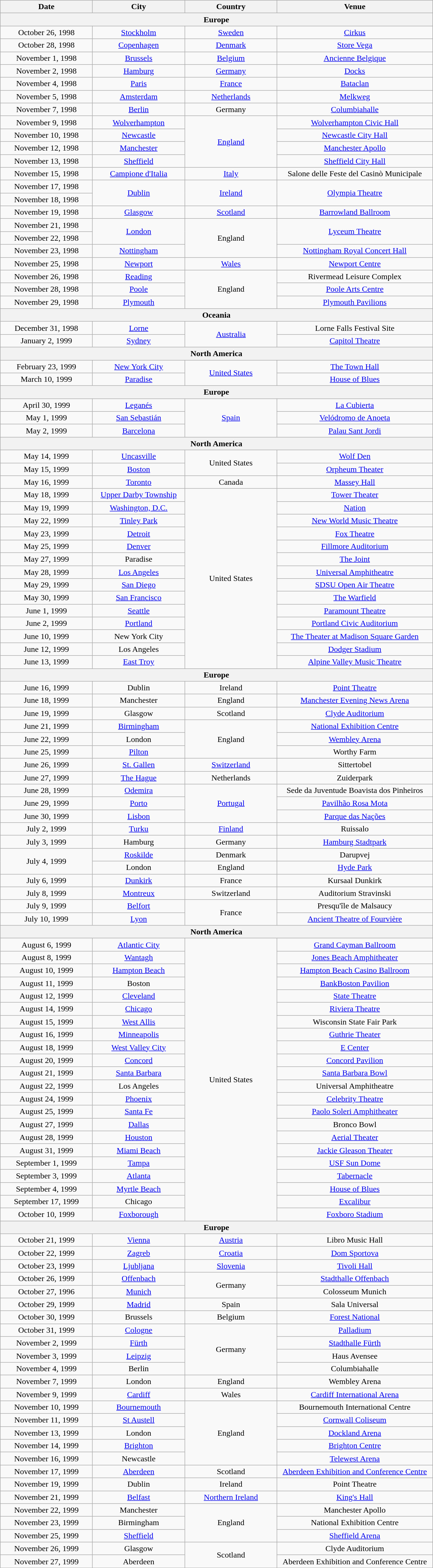<table class="wikitable" style="text-align:center;">
<tr>
<th width="175">Date</th>
<th width="175">City</th>
<th width="175">Country</th>
<th width="300">Venue</th>
</tr>
<tr>
<th colspan="4">Europe</th>
</tr>
<tr>
<td>October 26, 1998</td>
<td><a href='#'>Stockholm</a></td>
<td><a href='#'>Sweden</a></td>
<td><a href='#'>Cirkus</a></td>
</tr>
<tr>
<td>October 28, 1998</td>
<td><a href='#'>Copenhagen</a></td>
<td><a href='#'>Denmark</a></td>
<td><a href='#'>Store Vega</a></td>
</tr>
<tr>
<td>November 1, 1998</td>
<td><a href='#'>Brussels</a></td>
<td><a href='#'>Belgium</a></td>
<td><a href='#'>Ancienne Belgique</a></td>
</tr>
<tr>
<td>November 2, 1998</td>
<td><a href='#'>Hamburg</a></td>
<td><a href='#'>Germany</a></td>
<td><a href='#'>Docks</a></td>
</tr>
<tr>
<td>November 4, 1998</td>
<td><a href='#'>Paris</a></td>
<td><a href='#'>France</a></td>
<td><a href='#'>Bataclan</a></td>
</tr>
<tr>
<td>November 5, 1998</td>
<td><a href='#'>Amsterdam</a></td>
<td><a href='#'>Netherlands</a></td>
<td><a href='#'>Melkweg</a></td>
</tr>
<tr>
<td>November 7, 1998</td>
<td><a href='#'>Berlin</a></td>
<td>Germany</td>
<td><a href='#'>Columbiahalle</a></td>
</tr>
<tr>
<td>November 9, 1998</td>
<td><a href='#'>Wolverhampton</a></td>
<td rowspan="4"><a href='#'>England</a></td>
<td><a href='#'>Wolverhampton Civic Hall</a></td>
</tr>
<tr>
<td>November 10, 1998</td>
<td><a href='#'>Newcastle</a></td>
<td><a href='#'>Newcastle City Hall</a></td>
</tr>
<tr>
<td>November 12, 1998</td>
<td><a href='#'>Manchester</a></td>
<td><a href='#'>Manchester Apollo</a></td>
</tr>
<tr>
<td>November 13, 1998</td>
<td><a href='#'>Sheffield</a></td>
<td><a href='#'>Sheffield City Hall</a></td>
</tr>
<tr>
<td>November 15, 1998</td>
<td><a href='#'>Campione d'Italia</a></td>
<td><a href='#'>Italy</a></td>
<td>Salone delle Feste del Casinò Municipale</td>
</tr>
<tr>
<td>November 17, 1998</td>
<td rowspan="2"><a href='#'>Dublin</a></td>
<td rowspan="2"><a href='#'>Ireland</a></td>
<td rowspan="2"><a href='#'>Olympia Theatre</a></td>
</tr>
<tr>
<td>November 18, 1998</td>
</tr>
<tr>
<td>November 19, 1998</td>
<td><a href='#'>Glasgow</a></td>
<td><a href='#'>Scotland</a></td>
<td><a href='#'>Barrowland Ballroom</a></td>
</tr>
<tr>
<td>November 21, 1998</td>
<td rowspan="2"><a href='#'>London</a></td>
<td rowspan="3">England</td>
<td rowspan="2"><a href='#'>Lyceum Theatre</a></td>
</tr>
<tr>
<td>November 22, 1998</td>
</tr>
<tr>
<td>November 23, 1998</td>
<td><a href='#'>Nottingham</a></td>
<td><a href='#'>Nottingham Royal Concert Hall</a></td>
</tr>
<tr>
<td>November 25, 1998</td>
<td><a href='#'>Newport</a></td>
<td><a href='#'>Wales</a></td>
<td><a href='#'>Newport Centre</a></td>
</tr>
<tr>
<td>November 26, 1998</td>
<td><a href='#'>Reading</a></td>
<td rowspan="3">England</td>
<td>Rivermead Leisure Complex</td>
</tr>
<tr>
<td>November 28, 1998</td>
<td><a href='#'>Poole</a></td>
<td><a href='#'>Poole Arts Centre</a></td>
</tr>
<tr>
<td>November 29, 1998</td>
<td><a href='#'>Plymouth</a></td>
<td><a href='#'>Plymouth Pavilions</a></td>
</tr>
<tr>
<th colspan="4">Oceania</th>
</tr>
<tr>
<td>December 31, 1998</td>
<td><a href='#'>Lorne</a></td>
<td rowspan="2"><a href='#'>Australia</a></td>
<td>Lorne Falls Festival Site</td>
</tr>
<tr>
<td>January 2, 1999</td>
<td><a href='#'>Sydney</a></td>
<td><a href='#'>Capitol Theatre</a></td>
</tr>
<tr>
<th colspan="4">North America</th>
</tr>
<tr>
<td>February 23, 1999</td>
<td><a href='#'>New York City</a></td>
<td rowspan="2"><a href='#'>United States</a></td>
<td><a href='#'>The Town Hall</a></td>
</tr>
<tr>
<td>March 10, 1999</td>
<td><a href='#'>Paradise</a></td>
<td><a href='#'>House of Blues</a></td>
</tr>
<tr>
<th colspan="4">Europe</th>
</tr>
<tr>
<td>April 30, 1999</td>
<td><a href='#'>Leganés</a></td>
<td rowspan="3"><a href='#'>Spain</a></td>
<td><a href='#'>La Cubierta</a></td>
</tr>
<tr>
<td>May 1, 1999</td>
<td><a href='#'>San Sebastián</a></td>
<td><a href='#'>Velódromo de Anoeta</a></td>
</tr>
<tr>
<td>May 2, 1999</td>
<td><a href='#'>Barcelona</a></td>
<td><a href='#'>Palau Sant Jordi</a></td>
</tr>
<tr>
<th colspan="4">North America</th>
</tr>
<tr>
<td>May 14, 1999</td>
<td><a href='#'>Uncasville</a></td>
<td rowspan="2">United States</td>
<td><a href='#'>Wolf Den</a></td>
</tr>
<tr>
<td>May 15, 1999</td>
<td><a href='#'>Boston</a></td>
<td><a href='#'>Orpheum Theater</a></td>
</tr>
<tr>
<td>May 16, 1999</td>
<td><a href='#'>Toronto</a></td>
<td>Canada</td>
<td><a href='#'>Massey Hall</a></td>
</tr>
<tr>
<td>May 18, 1999</td>
<td><a href='#'>Upper Darby Township</a></td>
<td rowspan="14">United States</td>
<td><a href='#'>Tower Theater</a></td>
</tr>
<tr>
<td>May 19, 1999</td>
<td><a href='#'>Washington, D.C.</a></td>
<td><a href='#'>Nation</a></td>
</tr>
<tr>
<td>May 22, 1999</td>
<td><a href='#'>Tinley Park</a></td>
<td><a href='#'>New World Music Theatre</a></td>
</tr>
<tr>
<td>May 23, 1999</td>
<td><a href='#'>Detroit</a></td>
<td><a href='#'>Fox Theatre</a></td>
</tr>
<tr>
<td>May 25, 1999</td>
<td><a href='#'>Denver</a></td>
<td><a href='#'>Fillmore Auditorium</a></td>
</tr>
<tr>
<td>May 27, 1999</td>
<td>Paradise</td>
<td><a href='#'>The Joint</a></td>
</tr>
<tr>
<td>May 28, 1999</td>
<td><a href='#'>Los Angeles</a></td>
<td><a href='#'>Universal Amphitheatre</a></td>
</tr>
<tr>
<td>May 29, 1999</td>
<td><a href='#'>San Diego</a></td>
<td><a href='#'>SDSU Open Air Theatre</a></td>
</tr>
<tr>
<td>May 30, 1999</td>
<td><a href='#'>San Francisco</a></td>
<td><a href='#'>The Warfield</a></td>
</tr>
<tr>
<td>June 1, 1999</td>
<td><a href='#'>Seattle</a></td>
<td><a href='#'>Paramount Theatre</a></td>
</tr>
<tr>
<td>June 2, 1999</td>
<td><a href='#'>Portland</a></td>
<td><a href='#'>Portland Civic Auditorium</a></td>
</tr>
<tr>
<td>June 10, 1999</td>
<td>New York City</td>
<td><a href='#'>The Theater at Madison Square Garden</a></td>
</tr>
<tr>
<td>June 12, 1999</td>
<td>Los Angeles</td>
<td><a href='#'>Dodger Stadium</a></td>
</tr>
<tr>
<td>June 13, 1999</td>
<td><a href='#'>East Troy</a></td>
<td><a href='#'>Alpine Valley Music Theatre</a></td>
</tr>
<tr>
<th colspan="4">Europe</th>
</tr>
<tr>
<td>June 16, 1999</td>
<td>Dublin</td>
<td>Ireland</td>
<td><a href='#'>Point Theatre</a></td>
</tr>
<tr>
<td>June 18, 1999</td>
<td>Manchester</td>
<td>England</td>
<td><a href='#'>Manchester Evening News Arena</a></td>
</tr>
<tr>
<td>June 19, 1999</td>
<td>Glasgow</td>
<td>Scotland</td>
<td><a href='#'>Clyde Auditorium</a></td>
</tr>
<tr>
<td>June 21, 1999</td>
<td><a href='#'>Birmingham</a></td>
<td rowspan="3">England</td>
<td><a href='#'>National Exhibition Centre</a></td>
</tr>
<tr>
<td>June 22, 1999</td>
<td>London</td>
<td><a href='#'>Wembley Arena</a></td>
</tr>
<tr>
<td>June 25, 1999</td>
<td><a href='#'>Pilton</a></td>
<td>Worthy Farm</td>
</tr>
<tr>
<td>June 26, 1999</td>
<td><a href='#'>St. Gallen</a></td>
<td><a href='#'>Switzerland</a></td>
<td>Sittertobel</td>
</tr>
<tr>
<td>June 27, 1999</td>
<td><a href='#'>The Hague</a></td>
<td>Netherlands</td>
<td>Zuiderpark</td>
</tr>
<tr>
<td>June 28, 1999</td>
<td><a href='#'>Odemira</a></td>
<td rowspan="3"><a href='#'>Portugal</a></td>
<td>Sede da Juventude Boavista dos Pinheiros</td>
</tr>
<tr>
<td>June 29, 1999</td>
<td><a href='#'>Porto</a></td>
<td><a href='#'>Pavilhão Rosa Mota</a></td>
</tr>
<tr>
<td>June 30, 1999</td>
<td><a href='#'>Lisbon</a></td>
<td><a href='#'>Parque das Nações</a></td>
</tr>
<tr>
<td>July 2, 1999</td>
<td><a href='#'>Turku</a></td>
<td><a href='#'>Finland</a></td>
<td>Ruissalo</td>
</tr>
<tr>
<td>July 3, 1999</td>
<td>Hamburg</td>
<td>Germany</td>
<td><a href='#'>Hamburg Stadtpark</a></td>
</tr>
<tr>
<td rowspan="2">July 4, 1999</td>
<td><a href='#'>Roskilde</a></td>
<td>Denmark</td>
<td>Darupvej</td>
</tr>
<tr>
<td>London</td>
<td>England</td>
<td><a href='#'>Hyde Park</a></td>
</tr>
<tr>
<td>July 6, 1999</td>
<td><a href='#'>Dunkirk</a></td>
<td>France</td>
<td>Kursaal Dunkirk</td>
</tr>
<tr>
<td>July 8, 1999</td>
<td><a href='#'>Montreux</a></td>
<td>Switzerland</td>
<td>Auditorium Stravinski</td>
</tr>
<tr>
<td>July 9, 1999</td>
<td><a href='#'>Belfort</a></td>
<td rowspan="2">France</td>
<td>Presqu'île de Malsaucy</td>
</tr>
<tr>
<td>July 10, 1999</td>
<td><a href='#'>Lyon</a></td>
<td><a href='#'>Ancient Theatre of Fourvière</a></td>
</tr>
<tr>
<th colspan="4">North America</th>
</tr>
<tr>
<td>August 6, 1999</td>
<td><a href='#'>Atlantic City</a></td>
<td rowspan="22">United States</td>
<td><a href='#'>Grand Cayman Ballroom</a></td>
</tr>
<tr>
<td>August 8, 1999</td>
<td><a href='#'>Wantagh</a></td>
<td><a href='#'>Jones Beach Amphitheater</a></td>
</tr>
<tr>
<td>August 10, 1999</td>
<td><a href='#'>Hampton Beach</a></td>
<td><a href='#'>Hampton Beach Casino Ballroom</a></td>
</tr>
<tr>
<td>August 11, 1999</td>
<td>Boston</td>
<td><a href='#'>BankBoston Pavilion</a></td>
</tr>
<tr>
<td>August 12, 1999</td>
<td><a href='#'>Cleveland</a></td>
<td><a href='#'>State Theatre</a></td>
</tr>
<tr>
<td>August 14, 1999</td>
<td><a href='#'>Chicago</a></td>
<td><a href='#'>Riviera Theatre</a></td>
</tr>
<tr>
<td>August 15, 1999</td>
<td><a href='#'>West Allis</a></td>
<td>Wisconsin State Fair Park</td>
</tr>
<tr>
<td>August 16, 1999</td>
<td><a href='#'>Minneapolis</a></td>
<td><a href='#'>Guthrie Theater</a></td>
</tr>
<tr>
<td>August 18, 1999</td>
<td><a href='#'>West Valley City</a></td>
<td><a href='#'>E Center</a></td>
</tr>
<tr>
<td>August 20, 1999</td>
<td><a href='#'>Concord</a></td>
<td><a href='#'>Concord Pavilion</a></td>
</tr>
<tr>
<td>August 21, 1999</td>
<td><a href='#'>Santa Barbara</a></td>
<td><a href='#'>Santa Barbara Bowl</a></td>
</tr>
<tr>
<td>August 22, 1999</td>
<td>Los Angeles</td>
<td>Universal Amphitheatre</td>
</tr>
<tr>
<td>August 24, 1999</td>
<td><a href='#'>Phoenix</a></td>
<td><a href='#'>Celebrity Theatre</a></td>
</tr>
<tr>
<td>August 25, 1999</td>
<td><a href='#'>Santa Fe</a></td>
<td><a href='#'>Paolo Soleri Amphitheater</a></td>
</tr>
<tr>
<td>August 27, 1999</td>
<td><a href='#'>Dallas</a></td>
<td>Bronco Bowl</td>
</tr>
<tr>
<td>August 28, 1999</td>
<td><a href='#'>Houston</a></td>
<td><a href='#'>Aerial Theater</a></td>
</tr>
<tr>
<td>August 31, 1999</td>
<td><a href='#'>Miami Beach</a></td>
<td><a href='#'>Jackie Gleason Theater</a></td>
</tr>
<tr>
<td>September 1, 1999</td>
<td><a href='#'>Tampa</a></td>
<td><a href='#'>USF Sun Dome</a></td>
</tr>
<tr>
<td>September 3, 1999</td>
<td><a href='#'>Atlanta</a></td>
<td><a href='#'>Tabernacle</a></td>
</tr>
<tr>
<td>September 4, 1999</td>
<td><a href='#'>Myrtle Beach</a></td>
<td><a href='#'>House of Blues</a></td>
</tr>
<tr>
<td>September 17, 1999</td>
<td>Chicago</td>
<td><a href='#'>Excalibur</a></td>
</tr>
<tr>
<td>October 10, 1999</td>
<td><a href='#'>Foxborough</a></td>
<td><a href='#'>Foxboro Stadium</a></td>
</tr>
<tr>
<th colspan="4">Europe</th>
</tr>
<tr>
<td>October 21, 1999</td>
<td><a href='#'>Vienna</a></td>
<td><a href='#'>Austria</a></td>
<td>Libro Music Hall</td>
</tr>
<tr>
<td>October 22, 1999</td>
<td><a href='#'>Zagreb</a></td>
<td><a href='#'>Croatia</a></td>
<td><a href='#'>Dom Sportova</a></td>
</tr>
<tr>
<td>October 23, 1999</td>
<td><a href='#'>Ljubljana</a></td>
<td><a href='#'>Slovenia</a></td>
<td><a href='#'>Tivoli Hall</a></td>
</tr>
<tr>
<td>October 26, 1999</td>
<td><a href='#'>Offenbach</a></td>
<td rowspan="2">Germany</td>
<td><a href='#'>Stadthalle Offenbach</a></td>
</tr>
<tr>
<td>October 27, 1996</td>
<td><a href='#'>Munich</a></td>
<td>Colosseum Munich</td>
</tr>
<tr>
<td>October 29, 1999</td>
<td><a href='#'>Madrid</a></td>
<td>Spain</td>
<td>Sala Universal</td>
</tr>
<tr>
<td>October 30, 1999</td>
<td>Brussels</td>
<td>Belgium</td>
<td><a href='#'>Forest National</a></td>
</tr>
<tr>
<td>October 31, 1999</td>
<td><a href='#'>Cologne</a></td>
<td rowspan="4">Germany</td>
<td><a href='#'>Palladium</a></td>
</tr>
<tr>
<td>November 2, 1999</td>
<td><a href='#'>Fürth</a></td>
<td><a href='#'>Stadthalle Fürth</a></td>
</tr>
<tr>
<td>November 3, 1999</td>
<td><a href='#'>Leipzig</a></td>
<td>Haus Avensee</td>
</tr>
<tr>
<td>November 4, 1999</td>
<td>Berlin</td>
<td>Columbiahalle</td>
</tr>
<tr>
<td>November 7, 1999</td>
<td>London</td>
<td>England</td>
<td>Wembley Arena</td>
</tr>
<tr>
<td>November 9, 1999</td>
<td><a href='#'>Cardiff</a></td>
<td>Wales</td>
<td><a href='#'>Cardiff International Arena</a></td>
</tr>
<tr>
<td>November 10, 1999</td>
<td><a href='#'>Bournemouth</a></td>
<td rowspan="5">England</td>
<td>Bournemouth International Centre</td>
</tr>
<tr>
<td>November 11, 1999</td>
<td><a href='#'>St Austell</a></td>
<td><a href='#'>Cornwall Coliseum</a></td>
</tr>
<tr>
<td>November 13, 1999</td>
<td>London</td>
<td><a href='#'>Dockland Arena</a></td>
</tr>
<tr>
<td>November 14, 1999</td>
<td><a href='#'>Brighton</a></td>
<td><a href='#'>Brighton Centre</a></td>
</tr>
<tr>
<td>November 16, 1999</td>
<td>Newcastle</td>
<td><a href='#'>Telewest Arena</a></td>
</tr>
<tr>
<td>November 17, 1999</td>
<td><a href='#'>Aberdeen</a></td>
<td>Scotland</td>
<td><a href='#'>Aberdeen Exhibition and Conference Centre</a></td>
</tr>
<tr>
<td>November 19, 1999</td>
<td>Dublin</td>
<td>Ireland</td>
<td>Point Theatre</td>
</tr>
<tr>
<td>November 21, 1999</td>
<td><a href='#'>Belfast</a></td>
<td><a href='#'>Northern Ireland</a></td>
<td><a href='#'>King's Hall</a></td>
</tr>
<tr>
<td>November 22, 1999</td>
<td>Manchester</td>
<td rowspan="3">England</td>
<td>Manchester Apollo</td>
</tr>
<tr>
<td>November 23, 1999</td>
<td>Birmingham</td>
<td>National Exhibition Centre</td>
</tr>
<tr>
<td>November 25, 1999</td>
<td><a href='#'>Sheffield</a></td>
<td><a href='#'>Sheffield Arena</a></td>
</tr>
<tr>
<td>November 26, 1999</td>
<td>Glasgow</td>
<td rowspan="2">Scotland</td>
<td>Clyde Auditorium</td>
</tr>
<tr>
<td>November 27, 1999</td>
<td>Aberdeen</td>
<td>Aberdeen Exhibition and Conference Centre</td>
</tr>
<tr>
</tr>
</table>
